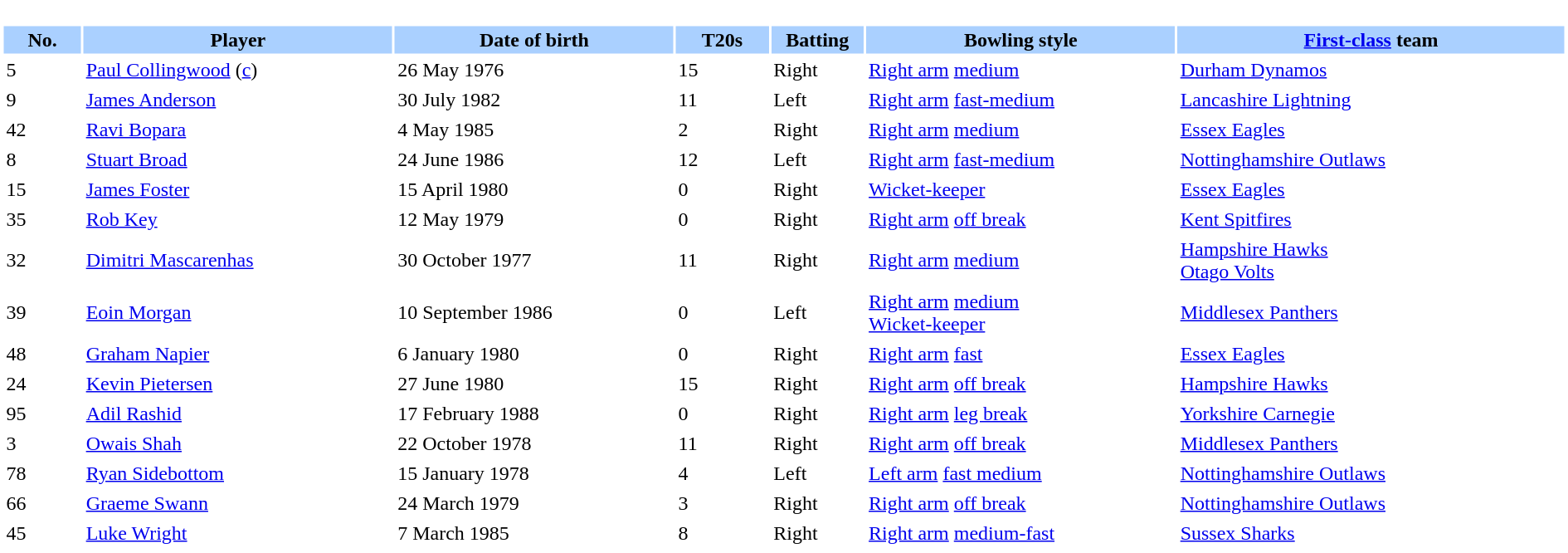<table border="0" width="100%">
<tr>
<td bgcolor="#FFFFFF" valign="top" width="90%"><br><table border="0" cellspacing="2" cellpadding="2" width="100%">
<tr bgcolor=AAD0FF>
<th width=5%>No.</th>
<th width=20%>Player</th>
<th width=18%>Date of birth</th>
<th width=6%>T20s</th>
<th width=6%>Batting</th>
<th width=20%>Bowling style</th>
<th width=25%><a href='#'>First-class</a> team</th>
</tr>
<tr>
<td>5</td>
<td><a href='#'>Paul Collingwood</a> (<a href='#'>c</a>)</td>
<td>26 May 1976</td>
<td>15</td>
<td>Right</td>
<td><a href='#'>Right arm</a> <a href='#'>medium</a></td>
<td> <a href='#'>Durham Dynamos</a></td>
</tr>
<tr>
<td>9</td>
<td><a href='#'>James Anderson</a></td>
<td>30 July 1982</td>
<td>11</td>
<td>Left</td>
<td><a href='#'>Right arm</a> <a href='#'>fast-medium</a></td>
<td> <a href='#'>Lancashire Lightning</a></td>
</tr>
<tr>
<td>42</td>
<td><a href='#'>Ravi Bopara</a></td>
<td>4 May 1985</td>
<td>2</td>
<td>Right</td>
<td><a href='#'>Right arm</a> <a href='#'>medium</a></td>
<td> <a href='#'>Essex Eagles</a></td>
</tr>
<tr>
<td>8</td>
<td><a href='#'>Stuart Broad</a></td>
<td>24 June 1986</td>
<td>12</td>
<td>Left</td>
<td><a href='#'>Right arm</a> <a href='#'>fast-medium</a></td>
<td> <a href='#'>Nottinghamshire Outlaws</a></td>
</tr>
<tr>
<td>15</td>
<td><a href='#'>James Foster</a></td>
<td>15 April 1980</td>
<td>0</td>
<td>Right</td>
<td><a href='#'>Wicket-keeper</a></td>
<td> <a href='#'>Essex Eagles</a></td>
</tr>
<tr>
<td>35</td>
<td><a href='#'>Rob Key</a></td>
<td>12 May 1979</td>
<td>0</td>
<td>Right</td>
<td><a href='#'>Right arm</a> <a href='#'>off break</a></td>
<td> <a href='#'>Kent Spitfires</a></td>
</tr>
<tr>
<td>32</td>
<td><a href='#'>Dimitri Mascarenhas</a></td>
<td>30 October 1977</td>
<td>11</td>
<td>Right</td>
<td><a href='#'>Right arm</a> <a href='#'>medium</a></td>
<td> <a href='#'>Hampshire Hawks</a><br>  <a href='#'>Otago Volts</a></td>
</tr>
<tr>
<td>39</td>
<td><a href='#'>Eoin Morgan</a></td>
<td>10 September 1986</td>
<td>0</td>
<td>Left</td>
<td><a href='#'>Right arm</a> <a href='#'>medium</a><br><a href='#'>Wicket-keeper</a></td>
<td> <a href='#'>Middlesex Panthers</a></td>
</tr>
<tr>
<td>48</td>
<td><a href='#'>Graham Napier</a></td>
<td>6 January 1980</td>
<td>0</td>
<td>Right</td>
<td><a href='#'>Right arm</a> <a href='#'>fast</a></td>
<td> <a href='#'>Essex Eagles</a></td>
</tr>
<tr>
<td>24</td>
<td><a href='#'>Kevin Pietersen</a></td>
<td>27 June 1980</td>
<td>15</td>
<td>Right</td>
<td><a href='#'>Right arm</a> <a href='#'>off break</a></td>
<td> <a href='#'>Hampshire Hawks</a></td>
</tr>
<tr>
<td>95</td>
<td><a href='#'>Adil Rashid</a></td>
<td>17 February 1988</td>
<td>0</td>
<td>Right</td>
<td><a href='#'>Right arm</a> <a href='#'>leg break</a></td>
<td> <a href='#'>Yorkshire Carnegie</a></td>
</tr>
<tr>
<td>3</td>
<td><a href='#'>Owais Shah</a></td>
<td>22 October 1978</td>
<td>11</td>
<td>Right</td>
<td><a href='#'>Right arm</a> <a href='#'>off break</a></td>
<td> <a href='#'>Middlesex Panthers</a></td>
</tr>
<tr>
<td>78</td>
<td><a href='#'>Ryan Sidebottom</a></td>
<td>15 January 1978</td>
<td>4</td>
<td>Left</td>
<td><a href='#'>Left arm</a> <a href='#'>fast medium</a></td>
<td> <a href='#'>Nottinghamshire Outlaws</a></td>
</tr>
<tr>
<td>66</td>
<td><a href='#'>Graeme Swann</a></td>
<td>24 March 1979</td>
<td>3</td>
<td>Right</td>
<td><a href='#'>Right arm</a> <a href='#'>off break</a></td>
<td> <a href='#'>Nottinghamshire Outlaws</a></td>
</tr>
<tr>
<td>45</td>
<td><a href='#'>Luke Wright</a></td>
<td>7 March 1985</td>
<td>8</td>
<td>Right</td>
<td><a href='#'>Right arm</a> <a href='#'>medium-fast</a></td>
<td> <a href='#'>Sussex Sharks</a></td>
</tr>
<tr>
</tr>
</table>
</td>
</tr>
<tr>
</tr>
</table>
